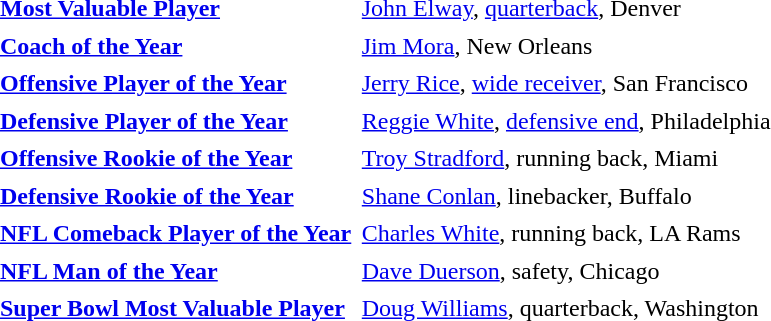<table cellpadding="3" cellspacing="1">
<tr>
<td><strong><a href='#'>Most Valuable Player</a></strong></td>
<td><a href='#'>John Elway</a>, <a href='#'>quarterback</a>, Denver</td>
</tr>
<tr>
<td><strong><a href='#'>Coach of the Year</a></strong></td>
<td><a href='#'>Jim Mora</a>, New Orleans</td>
</tr>
<tr>
<td><strong><a href='#'>Offensive Player of the Year</a></strong></td>
<td><a href='#'>Jerry Rice</a>, <a href='#'>wide receiver</a>, San Francisco</td>
</tr>
<tr>
<td><strong><a href='#'>Defensive Player of the Year</a></strong></td>
<td><a href='#'>Reggie White</a>, <a href='#'>defensive end</a>, Philadelphia</td>
</tr>
<tr>
<td><strong><a href='#'>Offensive Rookie of the Year</a></strong></td>
<td><a href='#'>Troy Stradford</a>, running back, Miami</td>
</tr>
<tr>
<td><strong><a href='#'>Defensive Rookie of the Year</a></strong></td>
<td><a href='#'>Shane Conlan</a>, linebacker, Buffalo</td>
</tr>
<tr>
<td><strong><a href='#'>NFL Comeback Player of the Year</a></strong></td>
<td><a href='#'>Charles White</a>, running back, LA Rams</td>
</tr>
<tr>
<td><strong><a href='#'>NFL Man of the Year</a></strong></td>
<td><a href='#'>Dave Duerson</a>, safety, Chicago</td>
</tr>
<tr>
<td><strong><a href='#'>Super Bowl Most Valuable Player</a></strong></td>
<td><a href='#'>Doug Williams</a>, quarterback, Washington</td>
</tr>
</table>
